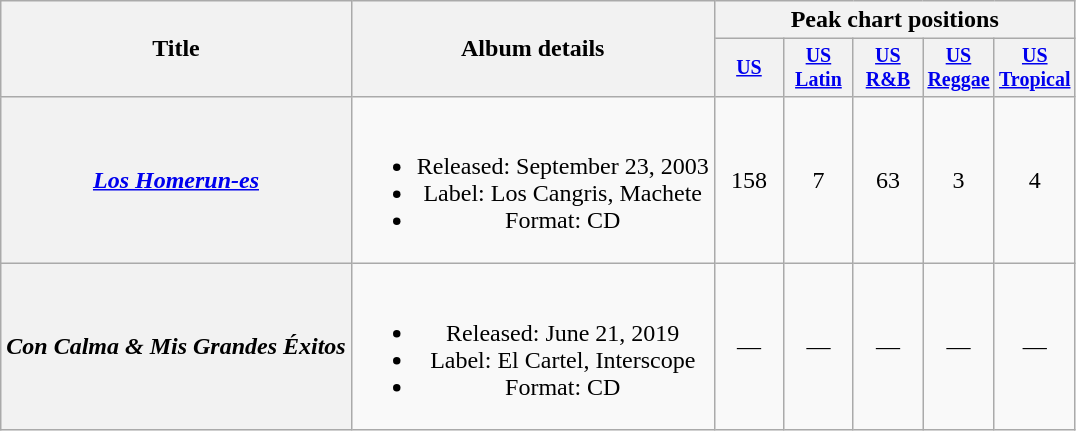<table class="wikitable plainrowheaders" style="text-align:center;">
<tr>
<th rowspan="2">Title</th>
<th rowspan="2">Album details</th>
<th colspan="5">Peak chart positions</th>
</tr>
<tr style="font-size:smaller;">
<th width="40"><a href='#'>US</a><br></th>
<th width="40"><a href='#'>US<br>Latin</a><br></th>
<th width="40"><a href='#'>US<br>R&B</a><br></th>
<th width="40"><a href='#'>US<br>Reggae</a><br></th>
<th width="40"><a href='#'>US<br>Tropical</a><br></th>
</tr>
<tr>
<th scope="row"><em><a href='#'>Los Homerun-es</a></em></th>
<td><br><ul><li>Released: September 23, 2003</li><li>Label: Los Cangris, Machete</li><li>Format: CD</li></ul></td>
<td>158</td>
<td>7</td>
<td>63</td>
<td>3</td>
<td>4</td>
</tr>
<tr>
<th scope="row"><em>Con Calma & Mis Grandes Éxitos</em></th>
<td><br><ul><li>Released: June 21, 2019</li><li>Label: El Cartel, Interscope</li><li>Format: CD</li></ul></td>
<td>—</td>
<td>—</td>
<td>—</td>
<td>—</td>
<td>—</td>
</tr>
</table>
